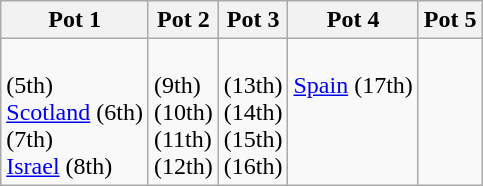<table class="wikitable">
<tr>
<th>Pot 1</th>
<th>Pot 2</th>
<th>Pot 3</th>
<th>Pot 4</th>
<th>Pot 5</th>
</tr>
<tr>
<td><br> (5th)<br>
 <a href='#'>Scotland</a> (6th)<br>
 (7th)<br>
 <a href='#'>Israel</a> (8th)</td>
<td><br> (9th)<br>
 (10th)<br>
 (11th)<br>
 (12th)</td>
<td><br> (13th)<br>
 (14th)<br>
 (15th)<br>
 (16th)</td>
<td><br> <a href='#'>Spain</a> (17th)<br>
<br>
<br>
<br></td>
<td><br><br>
<br>
<br>
</td>
</tr>
</table>
